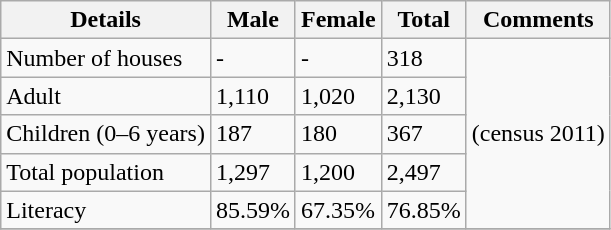<table class="wikitable sortable">
<tr>
<th>Details</th>
<th>Male</th>
<th>Female</th>
<th>Total</th>
<th>Comments</th>
</tr>
<tr>
<td>Number of houses</td>
<td>-</td>
<td>-</td>
<td>318</td>
<td rowspan="5">(census 2011) </td>
</tr>
<tr>
<td>Adult</td>
<td>1,110</td>
<td>1,020</td>
<td>2,130</td>
</tr>
<tr>
<td>Children (0–6 years)</td>
<td>187</td>
<td>180</td>
<td>367</td>
</tr>
<tr>
<td>Total population</td>
<td>1,297</td>
<td>1,200</td>
<td>2,497</td>
</tr>
<tr>
<td>Literacy</td>
<td>85.59%</td>
<td>67.35%</td>
<td>76.85%</td>
</tr>
<tr>
</tr>
</table>
